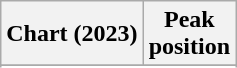<table class="wikitable sortable plainrowheaders" style="text-align:center">
<tr>
<th scope="col">Chart (2023)</th>
<th scope="col">Peak<br>position</th>
</tr>
<tr>
</tr>
<tr>
</tr>
</table>
